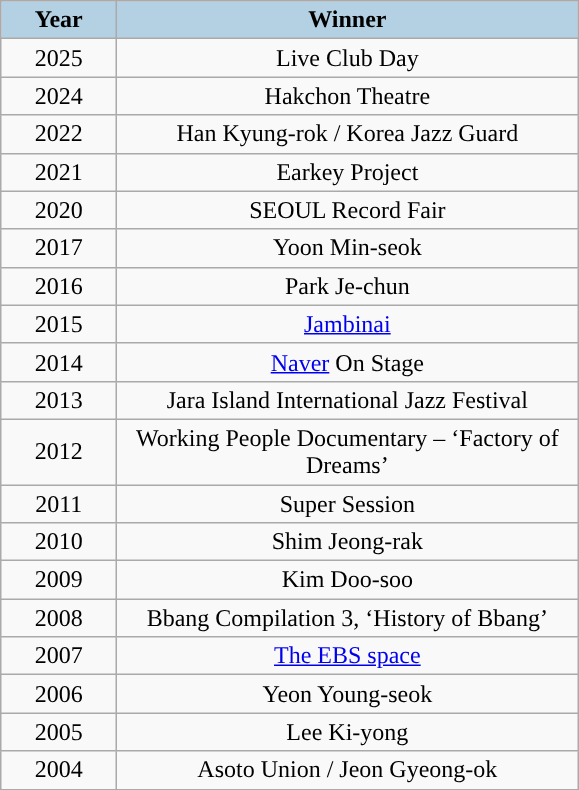<table class="wikitable" style="text-align: center">
<tr>
<th width="70" style="background:#b3d1e3;">Year</th>
<th width="300" style="background:#b3d1e3;">Winner</th>
</tr>
<tr>
<td>2025</td>
<td>Live Club Day</td>
</tr>
<tr>
<td>2024</td>
<td>Hakchon Theatre</td>
</tr>
<tr>
<td>2022</td>
<td>Han Kyung-rok / Korea Jazz Guard</td>
</tr>
<tr>
<td>2021</td>
<td>Earkey Project</td>
</tr>
<tr>
<td>2020</td>
<td>SEOUL Record Fair</td>
</tr>
<tr>
<td>2017</td>
<td>Yoon Min-seok</td>
</tr>
<tr>
<td>2016</td>
<td>Park Je-chun</td>
</tr>
<tr>
<td>2015</td>
<td><a href='#'>Jambinai</a></td>
</tr>
<tr>
<td>2014</td>
<td><a href='#'>Naver</a> On Stage</td>
</tr>
<tr>
<td>2013</td>
<td>Jara Island International Jazz Festival</td>
</tr>
<tr>
<td>2012</td>
<td>Working People Documentary – ‘Factory of Dreams’</td>
</tr>
<tr>
<td>2011</td>
<td>Super Session</td>
</tr>
<tr>
<td>2010</td>
<td>Shim Jeong-rak</td>
</tr>
<tr>
<td>2009</td>
<td>Kim Doo-soo</td>
</tr>
<tr>
<td>2008</td>
<td>Bbang Compilation 3, ‘History of Bbang’</td>
</tr>
<tr>
<td>2007</td>
<td><a href='#'>The EBS space</a></td>
</tr>
<tr>
<td>2006</td>
<td>Yeon Young-seok</td>
</tr>
<tr>
<td>2005</td>
<td>Lee Ki-yong</td>
</tr>
<tr>
<td>2004</td>
<td>Asoto Union / Jeon Gyeong-ok</td>
</tr>
</table>
